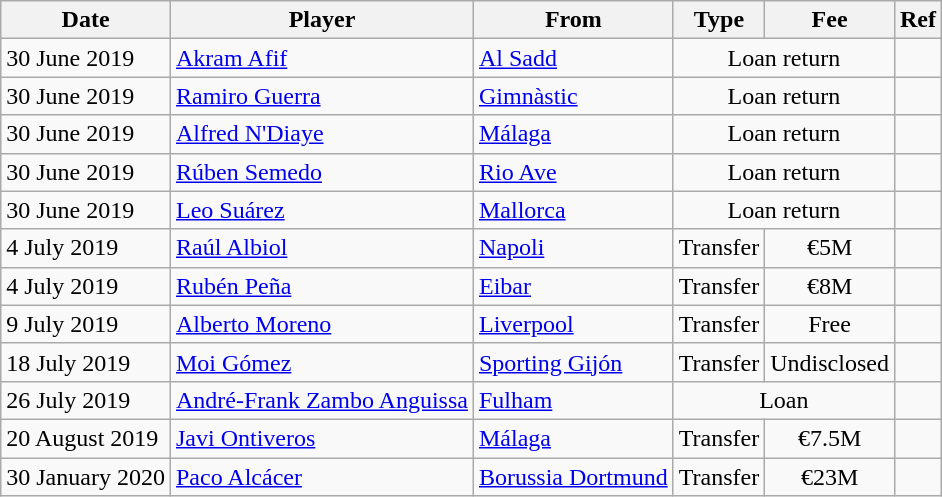<table class="wikitable">
<tr>
<th>Date</th>
<th>Player</th>
<th>From</th>
<th>Type</th>
<th>Fee</th>
<th>Ref</th>
</tr>
<tr>
<td>30 June 2019</td>
<td> <a href='#'>Akram Afif</a></td>
<td> <a href='#'>Al Sadd</a></td>
<td align=center colspan=2>Loan return</td>
<td></td>
</tr>
<tr>
<td>30 June 2019</td>
<td> <a href='#'>Ramiro Guerra</a></td>
<td><a href='#'>Gimnàstic</a></td>
<td align=center colspan=2>Loan return</td>
<td align=center></td>
</tr>
<tr>
<td>30 June 2019</td>
<td> <a href='#'>Alfred N'Diaye</a></td>
<td><a href='#'>Málaga</a></td>
<td align=center colspan=2>Loan return</td>
<td align=center></td>
</tr>
<tr>
<td>30 June 2019</td>
<td> <a href='#'>Rúben Semedo</a></td>
<td> <a href='#'>Rio Ave</a></td>
<td align=center colspan=2>Loan return</td>
<td align=center></td>
</tr>
<tr>
<td>30 June 2019</td>
<td> <a href='#'>Leo Suárez</a></td>
<td><a href='#'>Mallorca</a></td>
<td align=center colspan=2>Loan return</td>
<td align=center></td>
</tr>
<tr>
<td>4 July 2019</td>
<td> <a href='#'>Raúl Albiol</a></td>
<td> <a href='#'>Napoli</a></td>
<td align=center>Transfer</td>
<td align=center>€5M</td>
<td align=center></td>
</tr>
<tr>
<td>4 July 2019</td>
<td> <a href='#'>Rubén Peña</a></td>
<td><a href='#'>Eibar</a></td>
<td align=center>Transfer</td>
<td align=center>€8M</td>
<td align=center></td>
</tr>
<tr>
<td>9 July 2019</td>
<td> <a href='#'>Alberto Moreno</a></td>
<td> <a href='#'>Liverpool</a></td>
<td align=center>Transfer</td>
<td align=center>Free</td>
<td align=center></td>
</tr>
<tr>
<td>18 July 2019</td>
<td> <a href='#'>Moi Gómez</a></td>
<td><a href='#'>Sporting Gijón</a></td>
<td align=center>Transfer</td>
<td align=center>Undisclosed</td>
<td align=center></td>
</tr>
<tr>
<td>26 July 2019</td>
<td> <a href='#'>André-Frank Zambo Anguissa</a></td>
<td> <a href='#'>Fulham</a></td>
<td align=center colspan=2>Loan</td>
<td align=center></td>
</tr>
<tr>
<td>20 August 2019</td>
<td> <a href='#'>Javi Ontiveros</a></td>
<td><a href='#'>Málaga</a></td>
<td align=center>Transfer</td>
<td align=center>€7.5M</td>
<td align=center></td>
</tr>
<tr>
<td>30 January 2020</td>
<td> <a href='#'>Paco Alcácer</a></td>
<td> <a href='#'>Borussia Dortmund</a></td>
<td align=center>Transfer</td>
<td align=center>€23M</td>
<td align=center></td>
</tr>
</table>
